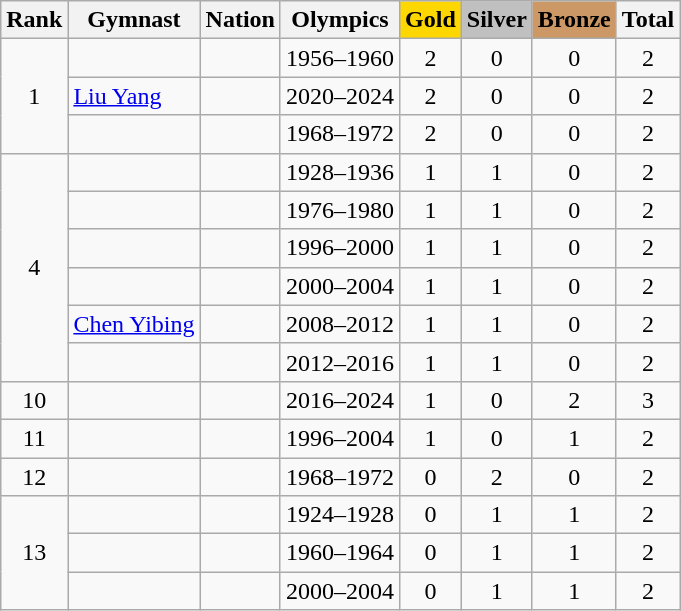<table class="wikitable sortable" style="text-align:center">
<tr>
<th>Rank</th>
<th>Gymnast</th>
<th>Nation</th>
<th>Olympics</th>
<th style="background-color:gold">Gold</th>
<th style="background-color:silver">Silver</th>
<th style="background-color:#cc9966">Bronze</th>
<th>Total</th>
</tr>
<tr>
<td rowspan=3>1</td>
<td align=left></td>
<td align=left></td>
<td>1956–1960</td>
<td>2</td>
<td>0</td>
<td>0</td>
<td>2</td>
</tr>
<tr>
<td align=left><a href='#'>Liu Yang</a></td>
<td align=left></td>
<td>2020–2024</td>
<td>2</td>
<td>0</td>
<td>0</td>
<td>2</td>
</tr>
<tr>
<td align=left></td>
<td align=left></td>
<td>1968–1972</td>
<td>2</td>
<td>0</td>
<td>0</td>
<td>2</td>
</tr>
<tr>
<td rowspan=6>4</td>
<td align=left></td>
<td align=left></td>
<td>1928–1936</td>
<td>1</td>
<td>1</td>
<td>0</td>
<td>2</td>
</tr>
<tr>
<td align=left></td>
<td align=left></td>
<td>1976–1980</td>
<td>1</td>
<td>1</td>
<td>0</td>
<td>2</td>
</tr>
<tr>
<td align=left></td>
<td align=left></td>
<td>1996–2000</td>
<td>1</td>
<td>1</td>
<td>0</td>
<td>2</td>
</tr>
<tr>
<td align=left></td>
<td align=left></td>
<td>2000–2004</td>
<td>1</td>
<td>1</td>
<td>0</td>
<td>2</td>
</tr>
<tr>
<td align=left><a href='#'>Chen Yibing</a></td>
<td align=left></td>
<td>2008–2012</td>
<td>1</td>
<td>1</td>
<td>0</td>
<td>2</td>
</tr>
<tr>
<td align=left></td>
<td align=left></td>
<td>2012–2016</td>
<td>1</td>
<td>1</td>
<td>0</td>
<td>2</td>
</tr>
<tr>
<td>10</td>
<td align=left></td>
<td align=left></td>
<td>2016–2024</td>
<td>1</td>
<td>0</td>
<td>2</td>
<td>3</td>
</tr>
<tr>
<td>11</td>
<td align=left></td>
<td align=left></td>
<td>1996–2004</td>
<td>1</td>
<td>0</td>
<td>1</td>
<td>2</td>
</tr>
<tr>
<td>12</td>
<td align=left></td>
<td align=left></td>
<td>1968–1972</td>
<td>0</td>
<td>2</td>
<td>0</td>
<td>2</td>
</tr>
<tr>
<td rowspan=3>13</td>
<td align=left></td>
<td align=left></td>
<td>1924–1928</td>
<td>0</td>
<td>1</td>
<td>1</td>
<td>2</td>
</tr>
<tr>
<td align=left></td>
<td align=left></td>
<td>1960–1964</td>
<td>0</td>
<td>1</td>
<td>1</td>
<td>2</td>
</tr>
<tr>
<td align=left></td>
<td align=left></td>
<td>2000–2004</td>
<td>0</td>
<td>1</td>
<td>1</td>
<td>2</td>
</tr>
</table>
